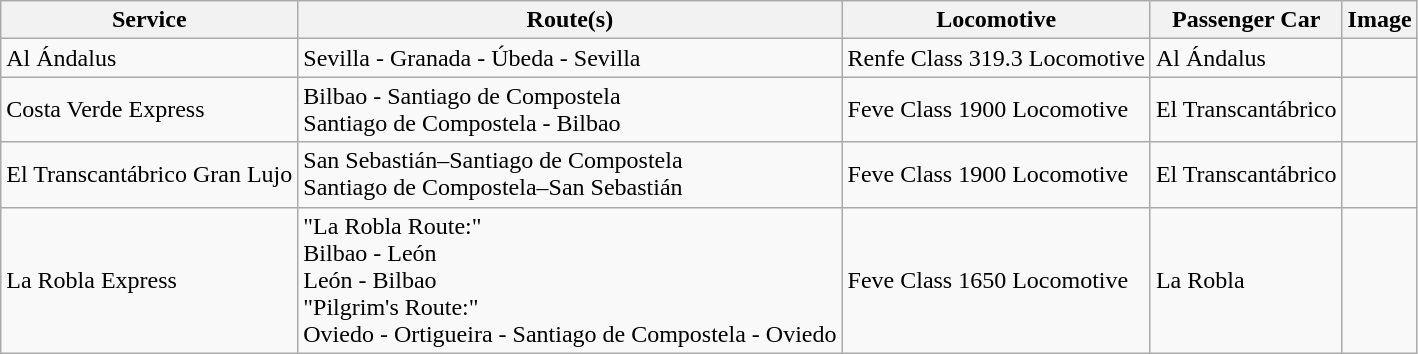<table class="wikitable left">
<tr>
<th>Service</th>
<th>Route(s)</th>
<th>Locomotive</th>
<th>Passenger Car</th>
<th>Image</th>
</tr>
<tr>
<td>Al Ándalus</td>
<td>Sevilla - Granada - Úbeda - Sevilla</td>
<td>Renfe Class 319.3 Locomotive</td>
<td>Al Ándalus</td>
<td></td>
</tr>
<tr>
<td>Costa Verde Express</td>
<td>Bilbao - Santiago de Compostela<br>Santiago de Compostela - Bilbao</td>
<td>Feve Class 1900 Locomotive</td>
<td>El Transcantábrico</td>
<td></td>
</tr>
<tr>
<td>El Transcantábrico Gran Lujo</td>
<td>San Sebastián–Santiago de Compostela<br>Santiago de Compostela–San Sebastián</td>
<td>Feve Class 1900 Locomotive</td>
<td>El Transcantábrico</td>
<td></td>
</tr>
<tr>
<td>La Robla Express</td>
<td>"La Robla Route:"<br>Bilbao - León<br>León - Bilbao<br>"Pilgrim's Route:"<br>Oviedo - Ortigueira - Santiago de Compostela - Oviedo</td>
<td>Feve Class 1650 Locomotive</td>
<td>La Robla</td>
<td></td>
</tr>
</table>
